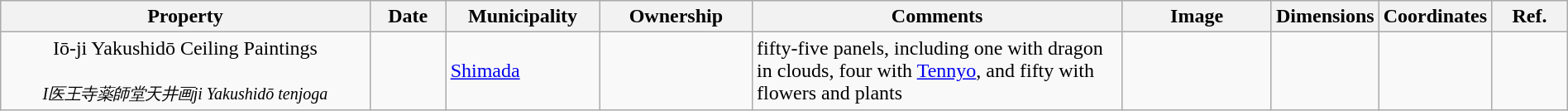<table class="wikitable sortable"  style="width:100%;">
<tr>
<th width="25%" align="left">Property</th>
<th width="5%" align="left" data-sort-type="number">Date</th>
<th width="10%" align="left">Municipality</th>
<th width="10%" align="left">Ownership</th>
<th width="25%" align="left" class="unsortable">Comments</th>
<th width="10%" align="left" class="unsortable">Image</th>
<th width="5%" align="left" class="unsortable">Dimensions</th>
<th width="5%" align="left" class="unsortable">Coordinates</th>
<th width="5%" align="left" class="unsortable">Ref.</th>
</tr>
<tr>
<td align="center">Iō-ji Yakushidō Ceiling Paintings<br><br><small><em>I医王寺薬師堂天井画ji Yakushidō tenjoga</em></small></td>
<td></td>
<td><a href='#'>Shimada</a></td>
<td></td>
<td>fifty-five panels, including one with dragon in clouds, four with <a href='#'>Tennyo</a>, and fifty with flowers and plants</td>
<td></td>
<td></td>
<td></td>
<td></td>
</tr>
</table>
